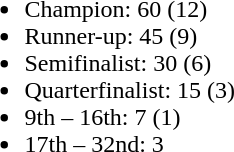<table style="float:left; margin-right:1em">
<tr>
<td><br><ul><li>Champion: 60 (12)</li><li>Runner-up: 45 (9)</li><li>Semifinalist: 30 (6)</li><li>Quarterfinalist: 15 (3)</li><li>9th – 16th: 7 (1)</li><li>17th – 32nd: 3</li></ul></td>
</tr>
</table>
